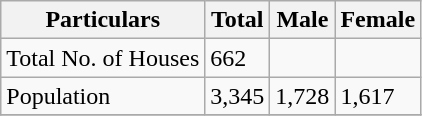<table class="wikitable sortable">
<tr>
<th>Particulars</th>
<th>Total</th>
<th>Male</th>
<th>Female</th>
</tr>
<tr>
<td>Total No. of Houses</td>
<td>662</td>
<td></td>
<td></td>
</tr>
<tr>
<td>Population</td>
<td>3,345</td>
<td>1,728</td>
<td>1,617</td>
</tr>
<tr>
</tr>
</table>
